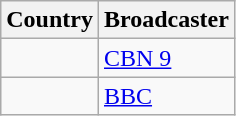<table class="wikitable">
<tr>
<th align=center>Country</th>
<th align=center>Broadcaster</th>
</tr>
<tr>
<td></td>
<td><a href='#'>CBN 9</a></td>
</tr>
<tr>
<td></td>
<td><a href='#'>BBC</a></td>
</tr>
</table>
